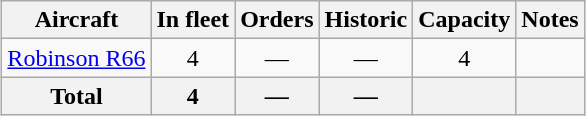<table class="wikitable" style="margin:0.5em auto">
<tr>
<th>Aircraft</th>
<th>In fleet</th>
<th>Orders</th>
<th>Historic</th>
<th>Capacity</th>
<th>Notes</th>
</tr>
<tr>
<td align=center><a href='#'>Robinson R66</a></td>
<td align=center>4</td>
<td align=center>—</td>
<td align=center>—</td>
<td align=center>4</td>
<td align=center></td>
</tr>
<tr>
<th>Total</th>
<th>4</th>
<th>—</th>
<th>—</th>
<th></th>
<th></th>
</tr>
</table>
